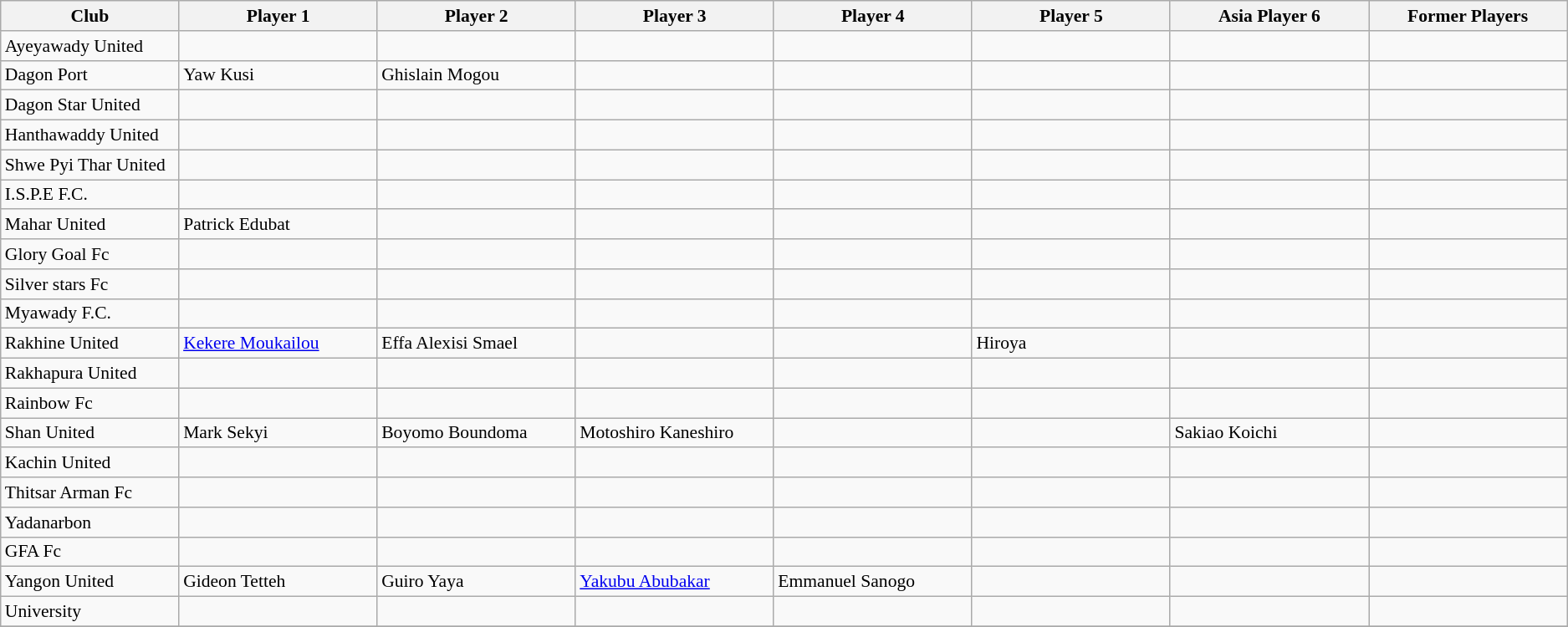<table class="wikitable sortable" style="font-size:90%;">
<tr>
<th style="width:9%">Club</th>
<th style="width:10%">Player 1</th>
<th style="width:10%">Player 2</th>
<th style="width:10%">Player 3</th>
<th style="width:10%">Player 4</th>
<th style="width:10%">Player 5</th>
<th style="width:10%">Asia Player 6</th>
<th style="width:10%">Former Players</th>
</tr>
<tr>
<td>Ayeyawady United</td>
<td></td>
<td></td>
<td></td>
<td></td>
<td></td>
<td></td>
<td></td>
</tr>
<tr>
<td>Dagon Port</td>
<td> Yaw Kusi</td>
<td> Ghislain Mogou</td>
<td></td>
<td></td>
<td></td>
<td></td>
<td></td>
</tr>
<tr>
<td>Dagon Star United</td>
<td></td>
<td></td>
<td></td>
<td></td>
<td></td>
<td></td>
<td></td>
</tr>
<tr>
<td>Hanthawaddy United</td>
<td></td>
<td></td>
<td></td>
<td></td>
<td></td>
<td></td>
<td></td>
</tr>
<tr>
<td>Shwe Pyi Thar United</td>
<td></td>
<td></td>
<td></td>
<td></td>
<td></td>
<td></td>
<td></td>
</tr>
<tr>
<td>I.S.P.E F.C.</td>
<td></td>
<td></td>
<td></td>
<td></td>
<td></td>
<td></td>
<td></td>
</tr>
<tr>
<td>Mahar United</td>
<td> Patrick Edubat</td>
<td></td>
<td></td>
<td></td>
<td></td>
<td></td>
<td></td>
</tr>
<tr>
<td>Glory Goal Fc</td>
<td></td>
<td></td>
<td></td>
<td></td>
<td></td>
<td></td>
<td></td>
</tr>
<tr>
<td>Silver stars Fc</td>
<td></td>
<td></td>
<td></td>
<td></td>
<td></td>
<td></td>
<td></td>
</tr>
<tr>
<td>Myawady F.C.</td>
<td></td>
<td></td>
<td></td>
<td></td>
<td></td>
<td></td>
<td></td>
</tr>
<tr>
<td>Rakhine United</td>
<td> <a href='#'>Kekere Moukailou</a></td>
<td> Effa Alexisi Smael</td>
<td></td>
<td></td>
<td> Hiroya</td>
<td></td>
<td></td>
</tr>
<tr>
<td>Rakhapura United</td>
<td></td>
<td></td>
<td></td>
<td></td>
<td></td>
<td></td>
<td></td>
</tr>
<tr>
<td>Rainbow Fc</td>
<td></td>
<td></td>
<td></td>
<td></td>
<td></td>
<td></td>
<td></td>
</tr>
<tr>
<td>Shan United</td>
<td> Mark Sekyi</td>
<td> Boyomo Boundoma</td>
<td> Motoshiro Kaneshiro</td>
<td></td>
<td></td>
<td>  Sakiao Koichi</td>
<td></td>
</tr>
<tr>
<td>Kachin United</td>
<td></td>
<td></td>
<td></td>
<td></td>
<td></td>
<td></td>
<td></td>
</tr>
<tr>
<td>Thitsar Arman Fc</td>
<td></td>
<td></td>
<td></td>
<td></td>
<td></td>
<td></td>
<td></td>
</tr>
<tr>
<td>Yadanarbon</td>
<td></td>
<td></td>
<td></td>
<td></td>
<td></td>
<td></td>
<td></td>
</tr>
<tr>
<td>GFA Fc</td>
<td></td>
<td></td>
<td></td>
<td></td>
<td></td>
<td></td>
<td></td>
</tr>
<tr>
<td>Yangon United</td>
<td> Gideon Tetteh</td>
<td> Guiro Yaya</td>
<td> <a href='#'>Yakubu Abubakar</a></td>
<td> Emmanuel Sanogo</td>
<td></td>
<td></td>
<td></td>
</tr>
<tr>
<td>University</td>
<td></td>
<td></td>
<td></td>
<td></td>
<td></td>
<td></td>
<td></td>
</tr>
<tr>
</tr>
</table>
